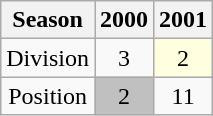<table class="wikitable" style="text-align: Center;">
<tr>
<th>Season</th>
<th>2000</th>
<th>2001</th>
</tr>
<tr>
<td>Division</td>
<td>3</td>
<td bgcolor=#FFFFE0>2</td>
</tr>
<tr>
<td>Position</td>
<td bgcolor=#C0C0C0>2</td>
<td>11</td>
</tr>
</table>
